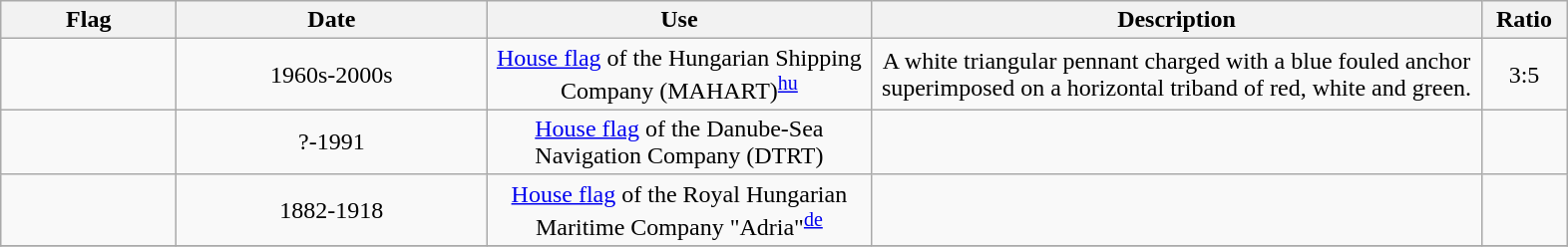<table class="wikitable" style="text-align:center;">
<tr>
<th width="110">Flag</th>
<th width="200">Date</th>
<th width="250">Use</th>
<th width="400">Description</th>
<th width="50">Ratio</th>
</tr>
<tr>
<td></td>
<td>1960s-2000s</td>
<td><a href='#'>House flag</a> of the Hungarian Shipping Company (MAHART)<sup><a href='#'>hu</a></sup></td>
<td>A white triangular pennant charged with a blue fouled anchor superimposed on a horizontal triband of red, white and green.</td>
<td>3:5</td>
</tr>
<tr>
<td></td>
<td>?-1991</td>
<td><a href='#'>House flag</a> of the Danube-Sea Navigation Company (DTRT)</td>
<td></td>
<td></td>
</tr>
<tr>
<td></td>
<td>1882-1918</td>
<td><a href='#'>House flag</a> of the Royal Hungarian Maritime Company "Adria"<sup><a href='#'>de</a></sup></td>
<td></td>
<td></td>
</tr>
<tr>
</tr>
</table>
